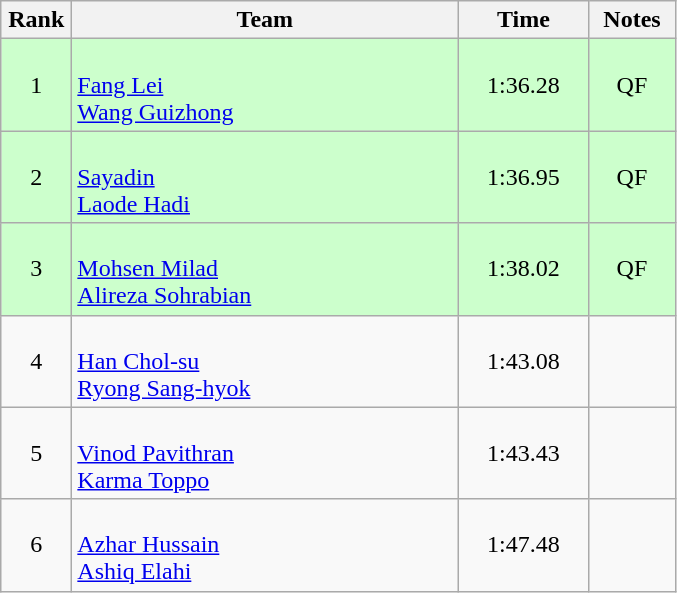<table class=wikitable style="text-align:center">
<tr>
<th width=40>Rank</th>
<th width=250>Team</th>
<th width=80>Time</th>
<th width=50>Notes</th>
</tr>
<tr bgcolor="ccffcc">
<td>1</td>
<td align=left><br><a href='#'>Fang Lei</a><br><a href='#'>Wang Guizhong</a></td>
<td>1:36.28</td>
<td>QF</td>
</tr>
<tr bgcolor="ccffcc">
<td>2</td>
<td align=left><br><a href='#'>Sayadin</a><br><a href='#'>Laode Hadi</a></td>
<td>1:36.95</td>
<td>QF</td>
</tr>
<tr bgcolor="ccffcc">
<td>3</td>
<td align=left><br><a href='#'>Mohsen Milad</a><br><a href='#'>Alireza Sohrabian</a></td>
<td>1:38.02</td>
<td>QF</td>
</tr>
<tr>
<td>4</td>
<td align=left><br><a href='#'>Han Chol-su</a><br><a href='#'>Ryong Sang-hyok</a></td>
<td>1:43.08</td>
<td></td>
</tr>
<tr>
<td>5</td>
<td align=left><br><a href='#'>Vinod Pavithran</a><br><a href='#'>Karma Toppo</a></td>
<td>1:43.43</td>
<td></td>
</tr>
<tr>
<td>6</td>
<td align=left><br><a href='#'>Azhar Hussain</a><br><a href='#'>Ashiq Elahi</a></td>
<td>1:47.48</td>
<td></td>
</tr>
</table>
